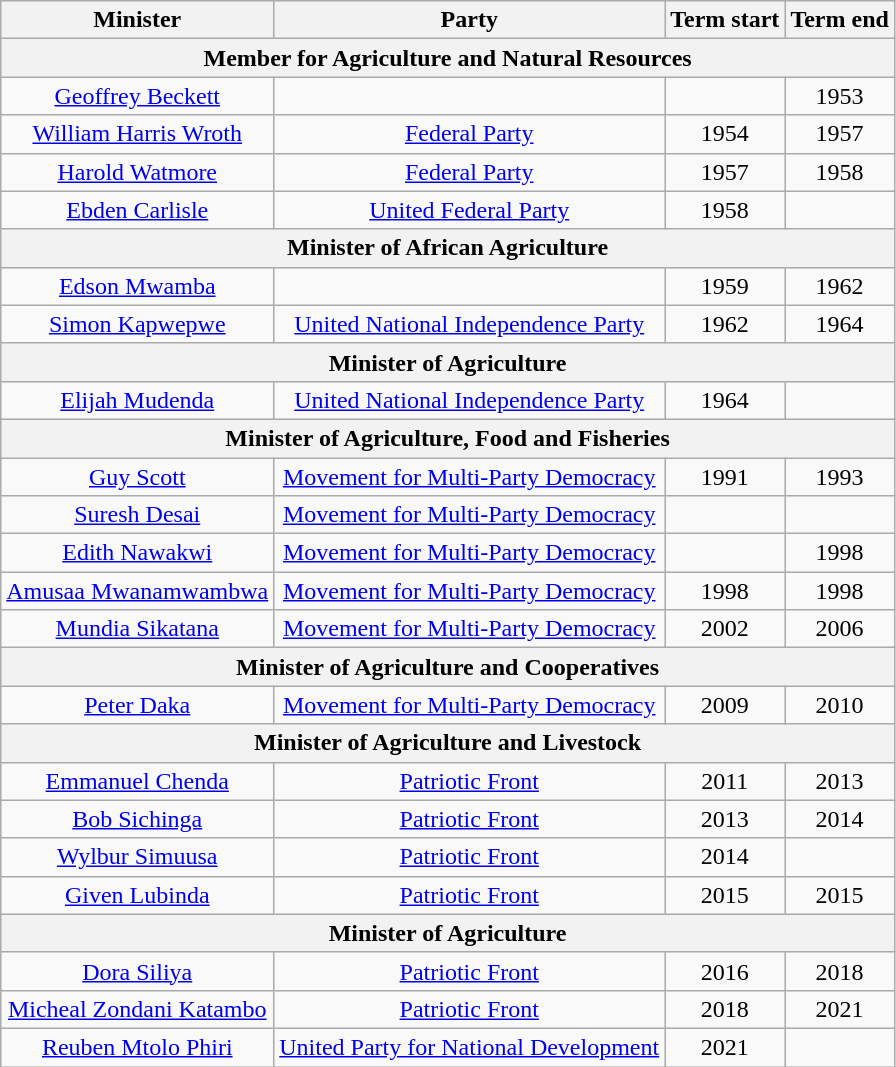<table class=wikitable style=text-align:center>
<tr>
<th>Minister</th>
<th>Party</th>
<th>Term start</th>
<th>Term end</th>
</tr>
<tr>
<th colspan=4>Member for Agriculture and Natural Resources</th>
</tr>
<tr>
<td><a href='#'>Geoffrey Beckett</a></td>
<td></td>
<td></td>
<td>1953</td>
</tr>
<tr>
<td><a href='#'>William Harris Wroth</a></td>
<td><a href='#'>Federal Party</a></td>
<td>1954</td>
<td>1957</td>
</tr>
<tr>
<td><a href='#'>Harold Watmore</a></td>
<td><a href='#'>Federal Party</a></td>
<td>1957</td>
<td>1958</td>
</tr>
<tr>
<td><a href='#'>Ebden Carlisle</a></td>
<td><a href='#'>United Federal Party</a></td>
<td>1958</td>
<td></td>
</tr>
<tr>
<th colspan=4>Minister of African Agriculture</th>
</tr>
<tr>
<td><a href='#'>Edson Mwamba</a></td>
<td></td>
<td>1959</td>
<td>1962</td>
</tr>
<tr>
<td><a href='#'>Simon Kapwepwe</a></td>
<td><a href='#'>United National Independence Party</a></td>
<td>1962</td>
<td>1964</td>
</tr>
<tr>
<th colspan=4>Minister of Agriculture</th>
</tr>
<tr>
<td><a href='#'>Elijah Mudenda</a></td>
<td><a href='#'>United National Independence Party</a></td>
<td>1964</td>
<td></td>
</tr>
<tr>
<th colspan=4>Minister of Agriculture, Food and Fisheries</th>
</tr>
<tr>
<td><a href='#'>Guy Scott</a></td>
<td><a href='#'>Movement for Multi-Party Democracy</a></td>
<td>1991</td>
<td>1993</td>
</tr>
<tr>
<td><a href='#'>Suresh Desai</a></td>
<td><a href='#'>Movement for Multi-Party Democracy</a></td>
<td></td>
<td></td>
</tr>
<tr>
<td><a href='#'>Edith Nawakwi</a></td>
<td><a href='#'>Movement for Multi-Party Democracy</a></td>
<td></td>
<td>1998</td>
</tr>
<tr>
<td><a href='#'>Amusaa Mwanamwambwa</a></td>
<td><a href='#'>Movement for Multi-Party Democracy</a></td>
<td>1998</td>
<td>1998</td>
</tr>
<tr>
<td><a href='#'>Mundia Sikatana</a></td>
<td><a href='#'>Movement for Multi-Party Democracy</a></td>
<td>2002</td>
<td>2006</td>
</tr>
<tr>
<th colspan=4>Minister of Agriculture and Cooperatives</th>
</tr>
<tr>
<td><a href='#'>Peter Daka</a></td>
<td><a href='#'>Movement for Multi-Party Democracy</a></td>
<td>2009</td>
<td>2010</td>
</tr>
<tr>
<th colspan=4>Minister of Agriculture and Livestock</th>
</tr>
<tr>
<td><a href='#'>Emmanuel Chenda</a></td>
<td><a href='#'>Patriotic Front</a></td>
<td>2011</td>
<td>2013</td>
</tr>
<tr>
<td><a href='#'>Bob Sichinga</a></td>
<td><a href='#'>Patriotic Front</a></td>
<td>2013</td>
<td>2014</td>
</tr>
<tr>
<td><a href='#'>Wylbur Simuusa</a></td>
<td><a href='#'>Patriotic Front</a></td>
<td>2014</td>
<td></td>
</tr>
<tr>
<td><a href='#'>Given Lubinda</a></td>
<td><a href='#'>Patriotic Front</a></td>
<td>2015</td>
<td>2015</td>
</tr>
<tr>
<th colspan=4>Minister of Agriculture</th>
</tr>
<tr>
<td><a href='#'>Dora Siliya</a></td>
<td><a href='#'>Patriotic Front</a></td>
<td>2016</td>
<td>2018</td>
</tr>
<tr>
<td><a href='#'>Micheal Zondani Katambo</a></td>
<td><a href='#'>Patriotic Front</a></td>
<td>2018</td>
<td>2021</td>
</tr>
<tr>
<td><a href='#'>Reuben Mtolo Phiri</a></td>
<td><a href='#'>United Party for National Development</a></td>
<td>2021</td>
<td></td>
</tr>
</table>
